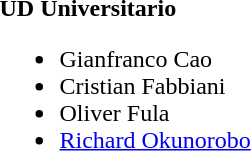<table>
<tr>
<td><strong>UD Universitario</strong><br><ul><li> Gianfranco Cao</li><li> Cristian Fabbiani </li><li> Oliver Fula</li><li> <a href='#'>Richard Okunorobo</a></li></ul></td>
</tr>
</table>
